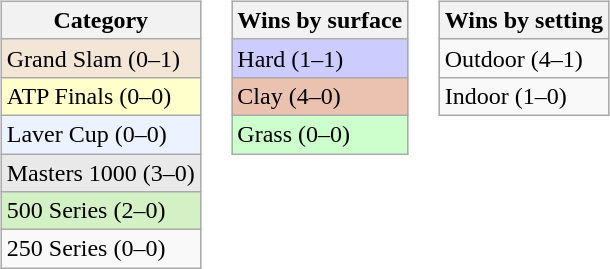<table>
<tr>
<td valign=top><br><table class=wikitable>
<tr>
<th>Category</th>
</tr>
<tr style="background:#f3e6d7;">
<td>Grand Slam (0–1)</td>
</tr>
<tr style="background:#ffc;">
<td>ATP Finals (0–0)</td>
</tr>
<tr style="background:#ecf2ff;">
<td>Laver Cup (0–0)</td>
</tr>
<tr style="background:#e9e9e9;">
<td>Masters 1000 (3–0)</td>
</tr>
<tr style="background:#d4f1c5;">
<td>500 Series (2–0)</td>
</tr>
<tr>
<td>250 Series (0–0)</td>
</tr>
</table>
</td>
<td valign=top><br><table class=wikitable>
<tr>
<th>Wins by surface</th>
</tr>
<tr style="background:#ccf;">
<td>Hard (1–1)</td>
</tr>
<tr style="background:#ebc2af;">
<td>Clay (4–0)</td>
</tr>
<tr style="background:#cfc;">
<td>Grass (0–0)</td>
</tr>
</table>
</td>
<td valign=top><br><table class=wikitable>
<tr>
<th>Wins by setting</th>
</tr>
<tr>
<td>Outdoor (4–1)</td>
</tr>
<tr>
<td>Indoor (1–0)</td>
</tr>
</table>
</td>
</tr>
</table>
